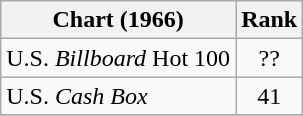<table class="wikitable">
<tr>
<th>Chart (1966)</th>
<th style="text-align:center;">Rank</th>
</tr>
<tr>
<td>U.S. <em>Billboard</em> Hot 100</td>
<td style="text-align:center;">??</td>
</tr>
<tr>
<td>U.S. <em>Cash Box</em> </td>
<td style="text-align:center;">41</td>
</tr>
<tr>
</tr>
</table>
